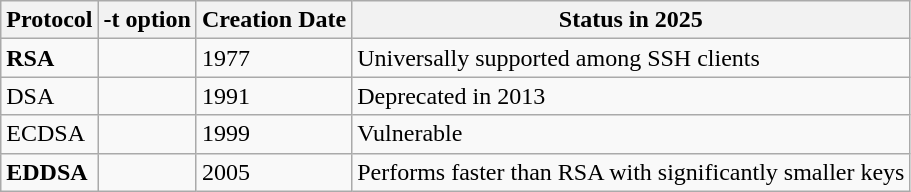<table class="wikitable">
<tr>
<th>Protocol</th>
<th>-t option</th>
<th>Creation Date</th>
<th>Status in 2025</th>
</tr>
<tr>
<td><strong>RSA</strong></td>
<td><code></code></td>
<td>1977</td>
<td>Universally supported among SSH clients</td>
</tr>
<tr>
<td>DSA</td>
<td><code></code></td>
<td>1991</td>
<td>Deprecated in 2013</td>
</tr>
<tr>
<td>ECDSA</td>
<td><code></code></td>
<td>1999</td>
<td>Vulnerable</td>
</tr>
<tr>
<td><strong>EDDSA</strong></td>
<td><code></code></td>
<td>2005</td>
<td>Performs faster than RSA with significantly smaller keys</td>
</tr>
</table>
